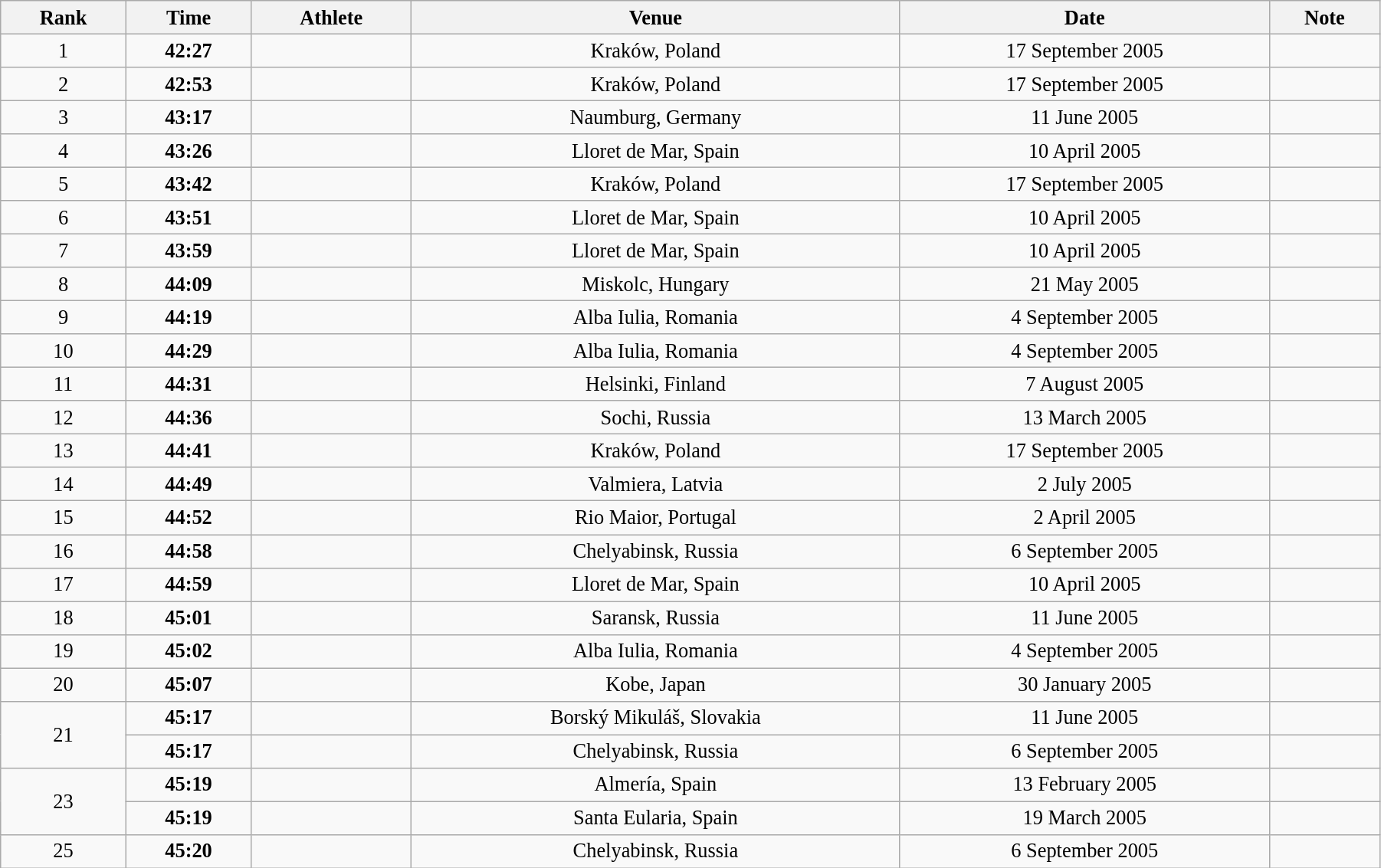<table class="wikitable" style=" text-align:center; font-size:110%;" width="95%">
<tr>
<th>Rank</th>
<th>Time</th>
<th>Athlete</th>
<th>Venue</th>
<th>Date</th>
<th>Note</th>
</tr>
<tr>
<td>1</td>
<td><strong>42:27</strong></td>
<td align=left></td>
<td>Kraków, Poland</td>
<td>17 September 2005</td>
<td></td>
</tr>
<tr>
<td>2</td>
<td><strong>42:53</strong></td>
<td align=left></td>
<td>Kraków, Poland</td>
<td>17 September 2005</td>
<td></td>
</tr>
<tr>
<td>3</td>
<td><strong>43:17</strong></td>
<td align=left></td>
<td>Naumburg, Germany</td>
<td>11 June 2005</td>
<td></td>
</tr>
<tr>
<td>4</td>
<td><strong>43:26</strong></td>
<td align=left></td>
<td>Lloret de Mar, Spain</td>
<td>10 April 2005</td>
<td></td>
</tr>
<tr>
<td>5</td>
<td><strong>43:42</strong></td>
<td align=left></td>
<td>Kraków, Poland</td>
<td>17 September 2005</td>
<td></td>
</tr>
<tr>
<td>6</td>
<td><strong>43:51</strong></td>
<td align=left></td>
<td>Lloret de Mar, Spain</td>
<td>10 April 2005</td>
<td></td>
</tr>
<tr>
<td>7</td>
<td><strong>43:59</strong></td>
<td align=left></td>
<td>Lloret de Mar, Spain</td>
<td>10 April 2005</td>
<td></td>
</tr>
<tr>
<td>8</td>
<td><strong>44:09</strong></td>
<td align=left></td>
<td>Miskolc, Hungary</td>
<td>21 May 2005</td>
<td></td>
</tr>
<tr>
<td>9</td>
<td><strong>44:19</strong></td>
<td align=left></td>
<td>Alba Iulia, Romania</td>
<td>4 September 2005</td>
<td></td>
</tr>
<tr>
<td>10</td>
<td><strong>44:29</strong></td>
<td align=left></td>
<td>Alba Iulia, Romania</td>
<td>4 September 2005</td>
<td></td>
</tr>
<tr>
<td>11</td>
<td><strong>44:31</strong></td>
<td align=left></td>
<td>Helsinki, Finland</td>
<td>7 August 2005</td>
<td></td>
</tr>
<tr>
<td>12</td>
<td><strong>44:36</strong></td>
<td align=left></td>
<td>Sochi, Russia</td>
<td>13 March 2005</td>
<td></td>
</tr>
<tr>
<td>13</td>
<td><strong>44:41</strong></td>
<td align=left></td>
<td>Kraków, Poland</td>
<td>17 September 2005</td>
<td></td>
</tr>
<tr>
<td>14</td>
<td><strong>44:49</strong></td>
<td align=left></td>
<td>Valmiera, Latvia</td>
<td>2 July 2005</td>
<td></td>
</tr>
<tr>
<td>15</td>
<td><strong>44:52</strong></td>
<td align=left></td>
<td>Rio Maior, Portugal</td>
<td>2 April 2005</td>
<td></td>
</tr>
<tr>
<td>16</td>
<td><strong>44:58</strong></td>
<td align=left></td>
<td>Chelyabinsk, Russia</td>
<td>6 September 2005</td>
<td></td>
</tr>
<tr>
<td>17</td>
<td><strong>44:59</strong></td>
<td align=left></td>
<td>Lloret de Mar, Spain</td>
<td>10 April 2005</td>
<td></td>
</tr>
<tr>
<td>18</td>
<td><strong>45:01</strong></td>
<td align=left></td>
<td>Saransk, Russia</td>
<td>11 June 2005</td>
<td></td>
</tr>
<tr>
<td>19</td>
<td><strong>45:02</strong></td>
<td align=left></td>
<td>Alba Iulia, Romania</td>
<td>4 September 2005</td>
<td></td>
</tr>
<tr>
<td>20</td>
<td><strong>45:07</strong></td>
<td align=left></td>
<td>Kobe, Japan</td>
<td>30 January 2005</td>
<td></td>
</tr>
<tr>
<td rowspan=2>21</td>
<td><strong>45:17</strong></td>
<td align=left></td>
<td>Borský Mikuláš, Slovakia</td>
<td>11 June 2005</td>
<td></td>
</tr>
<tr>
<td><strong>45:17</strong></td>
<td align=left></td>
<td>Chelyabinsk, Russia</td>
<td>6 September 2005</td>
<td></td>
</tr>
<tr>
<td rowspan=2>23</td>
<td><strong>45:19</strong></td>
<td align=left></td>
<td>Almería, Spain</td>
<td>13 February 2005</td>
<td></td>
</tr>
<tr>
<td><strong>45:19</strong></td>
<td align=left></td>
<td>Santa Eularia, Spain</td>
<td>19 March 2005</td>
<td></td>
</tr>
<tr>
<td>25</td>
<td><strong>45:20</strong></td>
<td align=left></td>
<td>Chelyabinsk, Russia</td>
<td>6 September 2005</td>
<td></td>
</tr>
</table>
